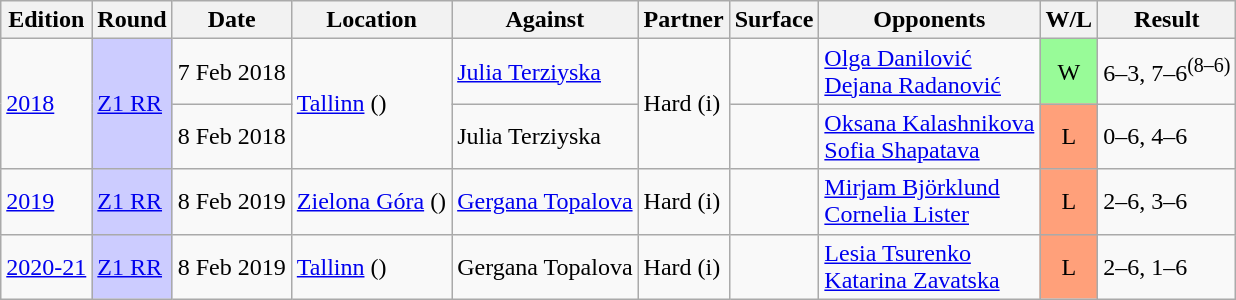<table class="wikitable">
<tr>
<th>Edition</th>
<th>Round</th>
<th>Date</th>
<th>Location</th>
<th>Against</th>
<th>Partner</th>
<th>Surface</th>
<th>Opponents</th>
<th>W/L</th>
<th>Result</th>
</tr>
<tr>
<td rowspan=2><a href='#'>2018</a></td>
<td bgcolor=#ccf rowspan=2><a href='#'>Z1 RR</a></td>
<td>7 Feb 2018</td>
<td rowspan="2"><a href='#'>Tallinn</a> ()</td>
<td><a href='#'>Julia Terziyska</a></td>
<td rowspan=2>Hard (i)</td>
<td></td>
<td><a href='#'>Olga Danilović</a> <br>  <a href='#'>Dejana Radanović</a></td>
<td bgcolor=#98FB98 align=center>W</td>
<td>6–3, 7–6<sup>(8–6)</sup></td>
</tr>
<tr>
<td>8 Feb 2018</td>
<td>Julia Terziyska</td>
<td></td>
<td><a href='#'>Oksana Kalashnikova</a> <br>  <a href='#'>Sofia Shapatava</a></td>
<td bgcolor=#FFA07A align=center>L</td>
<td>0–6, 4–6</td>
</tr>
<tr>
<td><a href='#'>2019</a></td>
<td bgcolor=#ccf><a href='#'>Z1 RR</a></td>
<td>8 Feb 2019</td>
<td><a href='#'>Zielona Góra</a> ()</td>
<td><a href='#'>Gergana Topalova</a></td>
<td>Hard (i)</td>
<td></td>
<td><a href='#'>Mirjam Björklund</a> <br> <a href='#'>Cornelia Lister</a></td>
<td bgcolor=#FFA07A align=center>L</td>
<td>2–6, 3–6</td>
</tr>
<tr>
<td><a href='#'>2020-21</a></td>
<td bgcolor=#ccf><a href='#'>Z1 RR</a></td>
<td>8 Feb 2019</td>
<td><a href='#'>Tallinn</a> ()</td>
<td>Gergana Topalova</td>
<td>Hard (i)</td>
<td></td>
<td><a href='#'>Lesia Tsurenko</a> <br> <a href='#'>Katarina Zavatska</a></td>
<td bgcolor=#FFA07A align=center>L</td>
<td>2–6, 1–6</td>
</tr>
</table>
